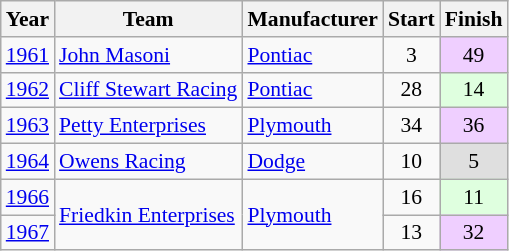<table class="wikitable" style="font-size: 90%;">
<tr>
<th>Year</th>
<th>Team</th>
<th>Manufacturer</th>
<th>Start</th>
<th>Finish</th>
</tr>
<tr>
<td><a href='#'>1961</a></td>
<td><a href='#'>John Masoni</a></td>
<td><a href='#'>Pontiac</a></td>
<td align="center">3</td>
<td align="center" style="background:#EFCFFF;">49</td>
</tr>
<tr>
<td><a href='#'>1962</a></td>
<td><a href='#'>Cliff Stewart Racing</a></td>
<td><a href='#'>Pontiac</a></td>
<td align="center">28</td>
<td align="center" style="background:#DFFFDF;">14</td>
</tr>
<tr>
<td><a href='#'>1963</a></td>
<td><a href='#'>Petty Enterprises</a></td>
<td><a href='#'>Plymouth</a></td>
<td align="center">34</td>
<td align="center" style="background:#EFCFFF;">36</td>
</tr>
<tr>
<td><a href='#'>1964</a></td>
<td><a href='#'>Owens Racing</a></td>
<td><a href='#'>Dodge</a></td>
<td align="center">10</td>
<td align="center" style="background:#DFDFDF;">5</td>
</tr>
<tr>
<td><a href='#'>1966</a></td>
<td rowspan=2><a href='#'>Friedkin Enterprises</a></td>
<td rowspan=2><a href='#'>Plymouth</a></td>
<td align="center">16</td>
<td align="center" style="background:#DFFFDF;">11</td>
</tr>
<tr>
<td><a href='#'>1967</a></td>
<td align="center">13</td>
<td align="center" style="background:#EFCFFF;">32</td>
</tr>
</table>
